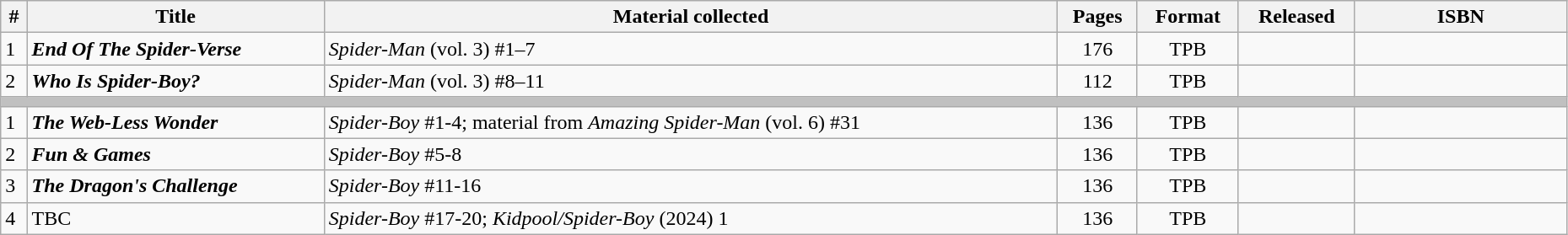<table class="wikitable sortable" width=98%>
<tr>
<th>#</th>
<th>Title</th>
<th>Material collected</th>
<th>Pages</th>
<th class="unsortable">Format</th>
<th>Released</th>
<th class="unsortable" style="width: 10em;">ISBN</th>
</tr>
<tr>
<td>1</td>
<td><strong><em>End Of The Spider-Verse</em></strong></td>
<td><em>Spider-Man</em> (vol. 3) #1–7</td>
<td style="text-align: center;">176</td>
<td style="text-align: center;">TPB</td>
<td></td>
<td></td>
</tr>
<tr>
<td>2</td>
<td><strong><em>Who Is Spider-Boy?</em></strong></td>
<td><em>Spider-Man</em> (vol. 3) #8–11</td>
<td style="text-align: center;">112</td>
<td style="text-align: center;">TPB</td>
<td></td>
<td></td>
</tr>
<tr>
<th colspan=7 style="background-color: silver;"></th>
</tr>
<tr>
<td>1</td>
<td><strong><em>The Web-Less Wonder</em></strong></td>
<td><em>Spider-Boy</em> #1-4; material from <em>Amazing Spider-Man</em> (vol. 6) #31</td>
<td style="text-align: center;">136</td>
<td style="text-align: center;">TPB</td>
<td></td>
<td></td>
</tr>
<tr>
<td>2</td>
<td><strong><em>Fun & Games</em></strong></td>
<td><em>Spider-Boy</em> #5-8</td>
<td style="text-align: center;">136</td>
<td style="text-align: center;">TPB</td>
<td></td>
<td></td>
</tr>
<tr>
<td>3</td>
<td><strong><em>The Dragon's Challenge</em></strong></td>
<td><em>Spider-Boy</em> #11-16</td>
<td style="text-align: center;">136</td>
<td style="text-align: center;">TPB</td>
<td></td>
<td></td>
</tr>
<tr>
<td>4</td>
<td>TBC</td>
<td><em>Spider-Boy</em> #17-20; <em>Kidpool/Spider-Boy</em> (2024) 1</td>
<td style="text-align: center;">136</td>
<td style="text-align: center;">TPB</td>
<td></td>
<td></td>
</tr>
</table>
